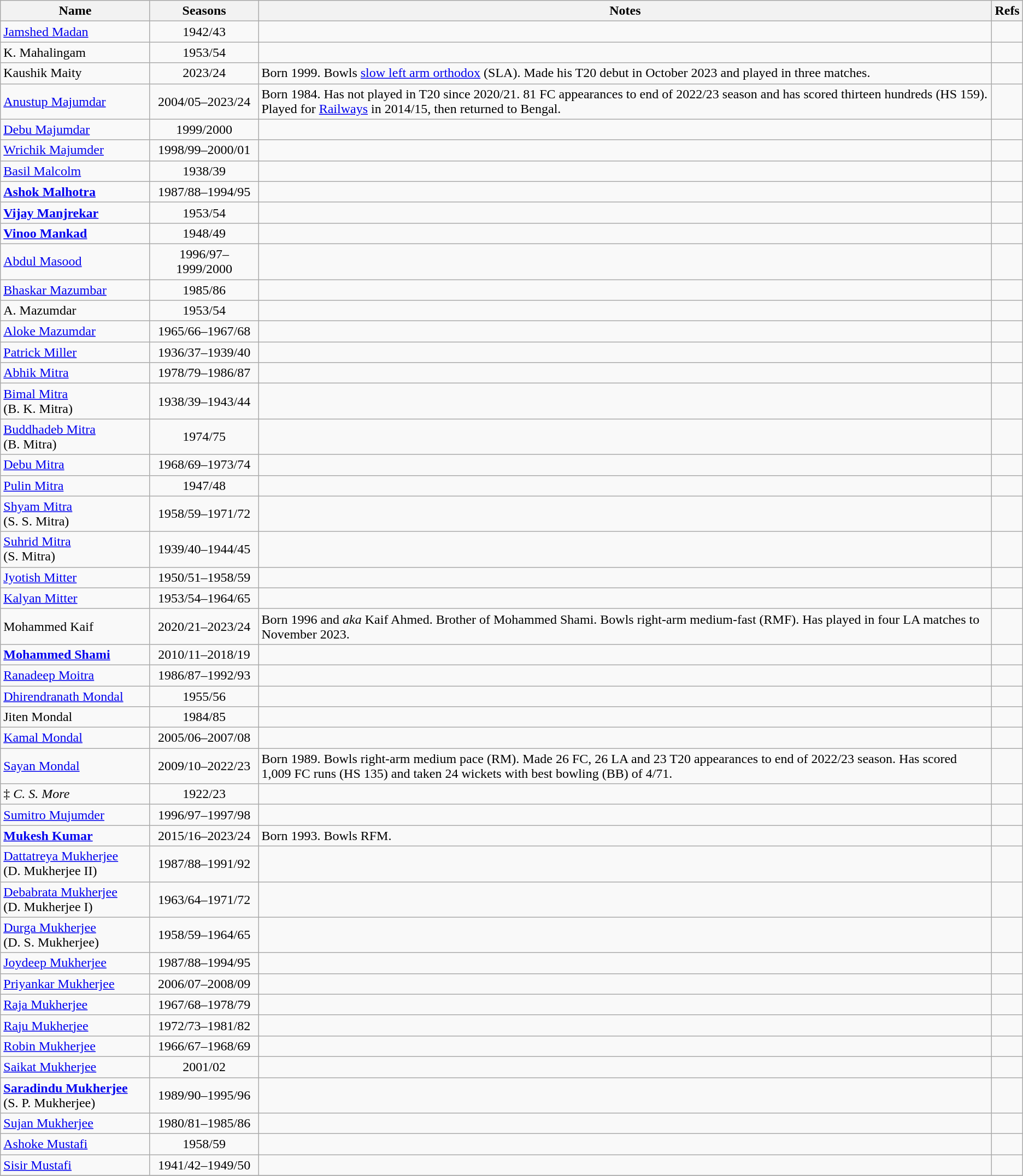<table class="wikitable">
<tr>
<th style="width:175px">Name</th>
<th style="width:125px">Seasons</th>
<th>Notes</th>
<th>Refs</th>
</tr>
<tr>
<td><a href='#'>Jamshed Madan</a></td>
<td align="center">1942/43</td>
<td></td>
<td></td>
</tr>
<tr>
<td>K. Mahalingam</td>
<td align="center">1953/54</td>
<td></td>
<td></td>
</tr>
<tr>
<td>Kaushik Maity</td>
<td align="center">2023/24</td>
<td>Born 1999. Bowls <a href='#'>slow left arm orthodox</a> (SLA). Made his T20 debut in October 2023 and played in three matches.</td>
<td></td>
</tr>
<tr>
<td><a href='#'>Anustup Majumdar</a></td>
<td align="center">2004/05–2023/24</td>
<td>Born 1984. Has not played in T20 since 2020/21. 81 FC appearances to end of 2022/23 season and has scored thirteen hundreds (HS 159). Played for <a href='#'>Railways</a> in 2014/15, then returned to Bengal.</td>
<td></td>
</tr>
<tr>
<td><a href='#'>Debu Majumdar</a></td>
<td align="center">1999/2000</td>
<td></td>
<td></td>
</tr>
<tr>
<td><a href='#'>Wrichik Majumder</a></td>
<td align="center">1998/99–2000/01</td>
<td></td>
<td></td>
</tr>
<tr>
<td><a href='#'>Basil Malcolm</a></td>
<td align="center">1938/39</td>
<td></td>
<td></td>
</tr>
<tr>
<td><strong><a href='#'>Ashok Malhotra</a></strong></td>
<td align="center">1987/88–1994/95</td>
<td></td>
<td></td>
</tr>
<tr>
<td><strong><a href='#'>Vijay Manjrekar</a></strong></td>
<td align="center">1953/54</td>
<td></td>
<td></td>
</tr>
<tr>
<td><strong><a href='#'>Vinoo Mankad</a></strong></td>
<td align="center">1948/49</td>
<td></td>
<td></td>
</tr>
<tr>
<td><a href='#'>Abdul Masood</a></td>
<td align="center">1996/97–1999/2000</td>
<td></td>
<td></td>
</tr>
<tr>
<td><a href='#'>Bhaskar Mazumbar</a></td>
<td align="center">1985/86</td>
<td></td>
<td></td>
</tr>
<tr>
<td>A. Mazumdar</td>
<td align="center">1953/54</td>
<td></td>
<td></td>
</tr>
<tr>
<td><a href='#'>Aloke Mazumdar</a></td>
<td align="center">1965/66–1967/68</td>
<td></td>
<td></td>
</tr>
<tr>
<td><a href='#'>Patrick Miller</a></td>
<td align="center">1936/37–1939/40</td>
<td></td>
<td></td>
</tr>
<tr>
<td><a href='#'>Abhik Mitra</a></td>
<td align="center">1978/79–1986/87</td>
<td></td>
<td></td>
</tr>
<tr>
<td><a href='#'>Bimal Mitra</a><br>(B. K. Mitra)</td>
<td align="center">1938/39–1943/44</td>
<td></td>
<td></td>
</tr>
<tr>
<td><a href='#'>Buddhadeb Mitra</a><br>(B. Mitra)</td>
<td align="center">1974/75</td>
<td></td>
<td></td>
</tr>
<tr>
<td><a href='#'>Debu Mitra</a></td>
<td align="center">1968/69–1973/74</td>
<td></td>
<td></td>
</tr>
<tr>
<td><a href='#'>Pulin Mitra</a></td>
<td align="center">1947/48</td>
<td></td>
<td></td>
</tr>
<tr>
<td><a href='#'>Shyam Mitra</a><br>(S. S. Mitra)</td>
<td align="center">1958/59–1971/72</td>
<td></td>
<td></td>
</tr>
<tr>
<td><a href='#'>Suhrid Mitra</a><br>(S. Mitra)</td>
<td align="center">1939/40–1944/45</td>
<td></td>
<td></td>
</tr>
<tr>
<td><a href='#'>Jyotish Mitter</a></td>
<td align="center">1950/51–1958/59</td>
<td></td>
<td></td>
</tr>
<tr>
<td><a href='#'>Kalyan Mitter</a></td>
<td align="center">1953/54–1964/65</td>
<td></td>
<td></td>
</tr>
<tr>
<td>Mohammed Kaif</td>
<td align="center">2020/21–2023/24</td>
<td>Born 1996 and <em>aka</em> Kaif Ahmed. Brother of Mohammed Shami. Bowls right-arm medium-fast (RMF). Has played in four LA matches to November 2023.</td>
<td></td>
</tr>
<tr>
<td><strong><a href='#'>Mohammed Shami</a></strong></td>
<td align="center">2010/11–2018/19</td>
<td></td>
<td></td>
</tr>
<tr>
<td><a href='#'>Ranadeep Moitra</a></td>
<td align="center">1986/87–1992/93</td>
<td></td>
<td></td>
</tr>
<tr>
<td><a href='#'>Dhirendranath Mondal</a></td>
<td align="center">1955/56</td>
<td></td>
<td></td>
</tr>
<tr>
<td>Jiten Mondal</td>
<td align="center">1984/85</td>
<td></td>
<td></td>
</tr>
<tr>
<td><a href='#'>Kamal Mondal</a></td>
<td align="center">2005/06–2007/08</td>
<td></td>
<td></td>
</tr>
<tr>
<td><a href='#'>Sayan Mondal</a></td>
<td align="center">2009/10–2022/23</td>
<td>Born 1989. Bowls right-arm medium pace (RM). Made 26 FC, 26 LA and 23 T20 appearances to end of 2022/23 season. Has scored 1,009 FC runs (HS 135) and taken 24 wickets with best bowling (BB) of 4/71.</td>
<td></td>
</tr>
<tr>
<td>‡ <em>C. S. More</em></td>
<td align="center">1922/23</td>
<td></td>
<td></td>
</tr>
<tr>
<td><a href='#'>Sumitro Mujumder</a></td>
<td align="center">1996/97–1997/98</td>
<td></td>
<td></td>
</tr>
<tr>
<td><strong><a href='#'>Mukesh Kumar</a></strong></td>
<td align="center">2015/16–2023/24</td>
<td>Born 1993. Bowls RFM.</td>
<td></td>
</tr>
<tr>
<td><a href='#'>Dattatreya Mukherjee</a><br>(D. Mukherjee II)</td>
<td align="center">1987/88–1991/92</td>
<td></td>
<td></td>
</tr>
<tr>
<td><a href='#'>Debabrata Mukherjee</a><br>(D. Mukherjee I)</td>
<td align="center">1963/64–1971/72</td>
<td></td>
<td></td>
</tr>
<tr>
<td><a href='#'>Durga Mukherjee</a><br>(D. S. Mukherjee)</td>
<td align="center">1958/59–1964/65</td>
<td></td>
<td></td>
</tr>
<tr>
<td><a href='#'>Joydeep Mukherjee</a></td>
<td align="center">1987/88–1994/95</td>
<td></td>
<td></td>
</tr>
<tr>
<td><a href='#'>Priyankar Mukherjee</a></td>
<td align="center">2006/07–2008/09</td>
<td></td>
<td></td>
</tr>
<tr>
<td><a href='#'>Raja Mukherjee</a></td>
<td align="center">1967/68–1978/79</td>
<td></td>
<td></td>
</tr>
<tr>
<td><a href='#'>Raju Mukherjee</a></td>
<td align="center">1972/73–1981/82</td>
<td></td>
<td></td>
</tr>
<tr>
<td><a href='#'>Robin Mukherjee</a></td>
<td align="center">1966/67–1968/69</td>
<td></td>
<td></td>
</tr>
<tr>
<td><a href='#'>Saikat Mukherjee</a></td>
<td align="center">2001/02</td>
<td></td>
<td></td>
</tr>
<tr>
<td><strong><a href='#'>Saradindu Mukherjee</a></strong><br>(S. P. Mukherjee)</td>
<td align="center">1989/90–1995/96</td>
<td></td>
<td></td>
</tr>
<tr>
<td><a href='#'>Sujan Mukherjee</a></td>
<td align="center">1980/81–1985/86</td>
<td></td>
<td></td>
</tr>
<tr>
<td><a href='#'>Ashoke Mustafi</a></td>
<td align="center">1958/59</td>
<td></td>
<td></td>
</tr>
<tr>
<td><a href='#'>Sisir Mustafi</a></td>
<td align="center">1941/42–1949/50</td>
<td></td>
<td></td>
</tr>
<tr>
</tr>
</table>
